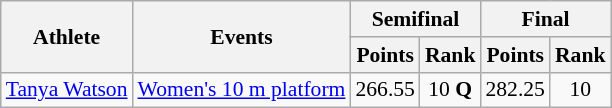<table class=wikitable style="font-size:90%">
<tr>
<th rowspan="2">Athlete</th>
<th rowspan="2">Events</th>
<th colspan="2">Semifinal</th>
<th colspan="2">Final</th>
</tr>
<tr>
<th>Points</th>
<th>Rank</th>
<th>Points</th>
<th>Rank</th>
</tr>
<tr align=center>
<td align=left><a href='#'>Tanya Watson</a></td>
<td align=left><a href='#'>Women's 10 m platform</a></td>
<td>266.55</td>
<td>10 <strong>Q</strong></td>
<td>282.25</td>
<td>10</td>
</tr>
</table>
